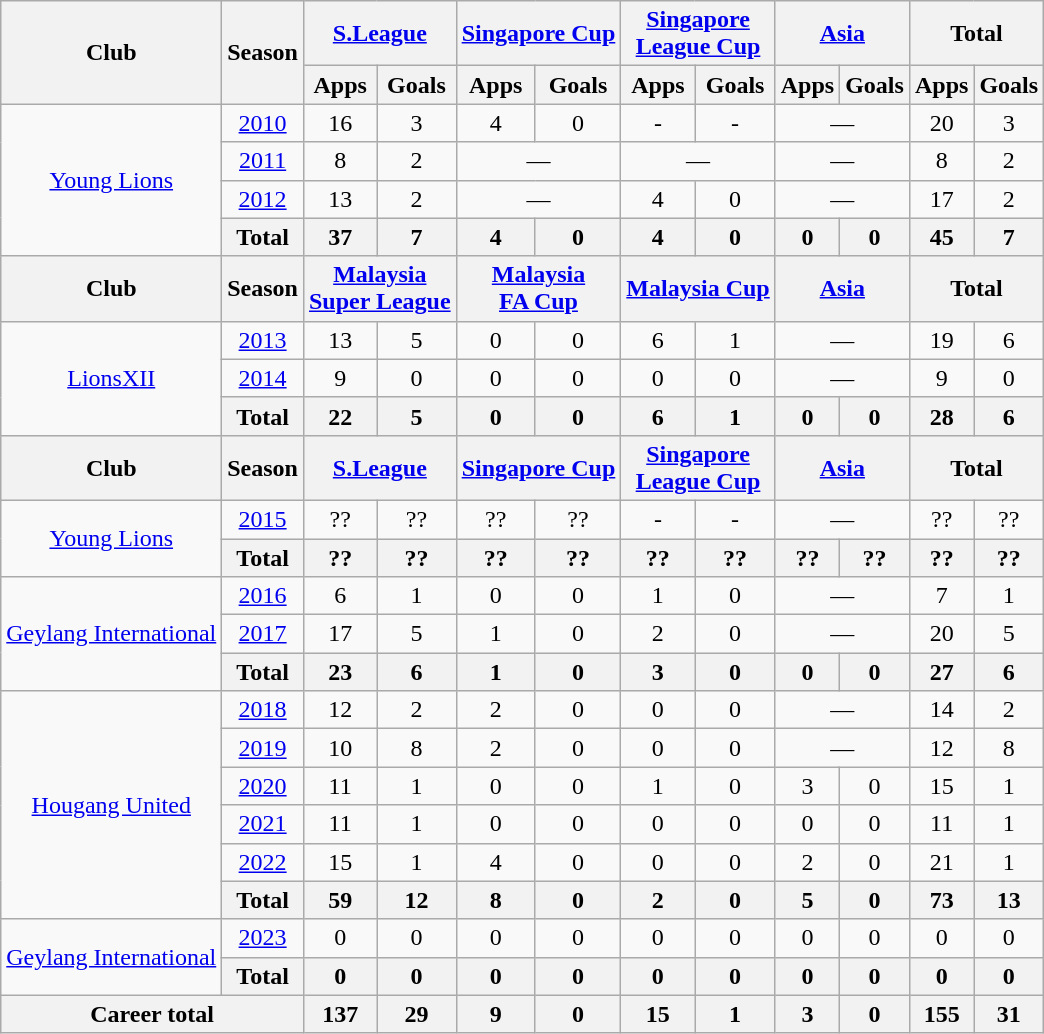<table class="wikitable" style="text-align:center">
<tr>
<th rowspan="2">Club</th>
<th rowspan="2">Season</th>
<th colspan="2"><a href='#'>S.League</a></th>
<th colspan="2"><a href='#'>Singapore Cup</a></th>
<th colspan="2"><a href='#'>Singapore<br>League Cup</a></th>
<th colspan="2"><a href='#'>Asia</a></th>
<th colspan="2">Total</th>
</tr>
<tr>
<th>Apps</th>
<th>Goals</th>
<th>Apps</th>
<th>Goals</th>
<th>Apps</th>
<th>Goals</th>
<th>Apps</th>
<th>Goals</th>
<th>Apps</th>
<th>Goals</th>
</tr>
<tr>
<td rowspan="4"><a href='#'>Young Lions</a></td>
<td><a href='#'>2010</a></td>
<td>16</td>
<td>3</td>
<td>4</td>
<td>0</td>
<td>-</td>
<td>-</td>
<td colspan='2'>—</td>
<td>20</td>
<td>3</td>
</tr>
<tr>
<td><a href='#'>2011</a></td>
<td>8</td>
<td>2</td>
<td colspan='2'>—</td>
<td colspan='2'>—</td>
<td colspan='2'>—</td>
<td>8</td>
<td>2</td>
</tr>
<tr>
<td><a href='#'>2012</a></td>
<td>13</td>
<td>2</td>
<td colspan='2'>—</td>
<td>4</td>
<td>0</td>
<td colspan='2'>—</td>
<td>17</td>
<td>2</td>
</tr>
<tr>
<th>Total</th>
<th>37</th>
<th>7</th>
<th>4</th>
<th>0</th>
<th>4</th>
<th>0</th>
<th>0</th>
<th>0</th>
<th>45</th>
<th>7</th>
</tr>
<tr>
<th>Club</th>
<th>Season</th>
<th colspan="2"><a href='#'>Malaysia<br>Super League</a></th>
<th colspan="2"><a href='#'>Malaysia<br>FA Cup</a></th>
<th colspan="2"><a href='#'>Malaysia Cup</a></th>
<th colspan="2"><a href='#'>Asia</a></th>
<th colspan="2">Total</th>
</tr>
<tr>
<td rowspan="3"><a href='#'>LionsXII</a></td>
<td><a href='#'>2013</a></td>
<td>13</td>
<td>5</td>
<td>0</td>
<td>0</td>
<td>6</td>
<td>1</td>
<td colspan='2'>—</td>
<td>19</td>
<td>6</td>
</tr>
<tr>
<td><a href='#'>2014</a></td>
<td>9</td>
<td>0</td>
<td>0</td>
<td>0</td>
<td>0</td>
<td>0</td>
<td colspan='2'>—</td>
<td>9</td>
<td>0</td>
</tr>
<tr>
<th>Total</th>
<th>22</th>
<th>5</th>
<th>0</th>
<th>0</th>
<th>6</th>
<th>1</th>
<th>0</th>
<th>0</th>
<th>28</th>
<th>6</th>
</tr>
<tr>
<th rowspan="1">Club</th>
<th rowspan="1">Season</th>
<th colspan="2"><a href='#'>S.League</a></th>
<th colspan="2"><a href='#'>Singapore Cup</a></th>
<th colspan="2"><a href='#'>Singapore<br>League Cup</a></th>
<th colspan="2"><a href='#'>Asia</a></th>
<th colspan="2">Total</th>
</tr>
<tr>
<td rowspan="2"><a href='#'>Young Lions</a></td>
<td><a href='#'>2015</a></td>
<td>??</td>
<td>??</td>
<td>??</td>
<td>??</td>
<td>-</td>
<td>-</td>
<td colspan='2'>—</td>
<td>??</td>
<td>??</td>
</tr>
<tr>
<th>Total</th>
<th>??</th>
<th>??</th>
<th>??</th>
<th>??</th>
<th>??</th>
<th>??</th>
<th>??</th>
<th>??</th>
<th>??</th>
<th>??</th>
</tr>
<tr>
<td rowspan="3"><a href='#'>Geylang International</a></td>
<td><a href='#'>2016</a></td>
<td>6</td>
<td>1</td>
<td>0</td>
<td>0</td>
<td>1</td>
<td>0</td>
<td colspan='2'>—</td>
<td>7</td>
<td>1</td>
</tr>
<tr>
<td><a href='#'>2017</a></td>
<td>17</td>
<td>5</td>
<td>1</td>
<td>0</td>
<td>2</td>
<td>0</td>
<td colspan='2'>—</td>
<td>20</td>
<td>5</td>
</tr>
<tr>
<th>Total</th>
<th>23</th>
<th>6</th>
<th>1</th>
<th>0</th>
<th>3</th>
<th>0</th>
<th>0</th>
<th>0</th>
<th>27</th>
<th>6</th>
</tr>
<tr>
<td rowspan="6"><a href='#'>Hougang United</a></td>
<td><a href='#'>2018</a></td>
<td>12</td>
<td>2</td>
<td>2</td>
<td>0</td>
<td>0</td>
<td>0</td>
<td colspan='2'>—</td>
<td>14</td>
<td>2</td>
</tr>
<tr>
<td><a href='#'>2019</a></td>
<td>10</td>
<td>8</td>
<td>2</td>
<td>0</td>
<td>0</td>
<td>0</td>
<td colspan='2'>—</td>
<td>12</td>
<td>8</td>
</tr>
<tr>
<td><a href='#'>2020</a></td>
<td>11</td>
<td>1</td>
<td>0</td>
<td>0</td>
<td>1</td>
<td>0</td>
<td>3</td>
<td>0</td>
<td>15</td>
<td>1</td>
</tr>
<tr>
<td><a href='#'>2021</a></td>
<td>11</td>
<td>1</td>
<td>0</td>
<td>0</td>
<td>0</td>
<td>0</td>
<td>0</td>
<td>0</td>
<td>11</td>
<td>1</td>
</tr>
<tr>
<td><a href='#'>2022</a></td>
<td>15</td>
<td>1</td>
<td>4</td>
<td>0</td>
<td>0</td>
<td>0</td>
<td>2</td>
<td>0</td>
<td>21</td>
<td>1</td>
</tr>
<tr>
<th>Total</th>
<th>59</th>
<th>12</th>
<th>8</th>
<th>0</th>
<th>2</th>
<th>0</th>
<th>5</th>
<th>0</th>
<th>73</th>
<th>13</th>
</tr>
<tr>
<td rowspan="2"><a href='#'>Geylang International</a></td>
<td><a href='#'>2023</a></td>
<td>0</td>
<td>0</td>
<td>0</td>
<td>0</td>
<td>0</td>
<td>0</td>
<td>0</td>
<td>0</td>
<td>0</td>
<td>0</td>
</tr>
<tr>
<th>Total</th>
<th>0</th>
<th>0</th>
<th>0</th>
<th>0</th>
<th>0</th>
<th>0</th>
<th>0</th>
<th>0</th>
<th>0</th>
<th>0</th>
</tr>
<tr>
<th colspan="2">Career total</th>
<th>137</th>
<th>29</th>
<th>9</th>
<th>0</th>
<th>15</th>
<th>1</th>
<th>3</th>
<th>0</th>
<th>155</th>
<th>31</th>
</tr>
</table>
